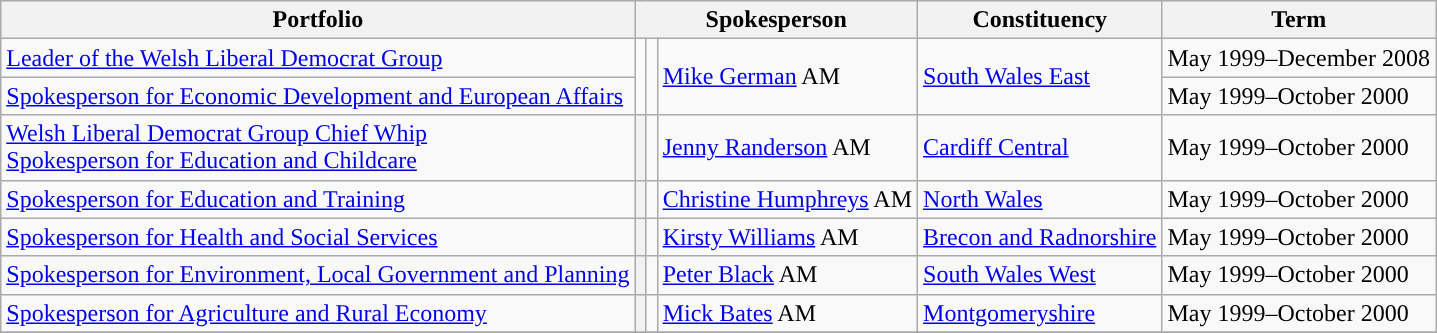<table class="wikitable">
<tr>
<th colspan="1">Portfolio</th>
<th colspan="3">Spokesperson</th>
<th colspan="1">Constituency</th>
<th colspan="1">Term</th>
</tr>
<tr>
<td><a href='#'>Leader of the Welsh Liberal Democrat Group</a></td>
<td rowspan="2" style="background: "></td>
<td rowspan="2"></td>
<td rowspan="2"><a href='#'>Mike German</a> AM</td>
<td rowspan="2"><a href='#'>South Wales East</a></td>
<td>May 1999–December 2008</td>
</tr>
<tr>
<td><a href='#'>Spokesperson for Economic Development and European Affairs</a></td>
<td>May 1999–October 2000</td>
</tr>
<tr>
<td><a href='#'>Welsh Liberal Democrat Group Chief Whip</a><br><a href='#'>Spokesperson for Education and Childcare</a></td>
<th style="background-color: "></th>
<td></td>
<td><a href='#'>Jenny Randerson</a> AM</td>
<td><a href='#'>Cardiff Central</a></td>
<td>May 1999–October 2000</td>
</tr>
<tr>
<td><a href='#'>Spokesperson for Education and Training</a></td>
<th style="background: "></th>
<td></td>
<td><a href='#'>Christine Humphreys</a> AM</td>
<td><a href='#'>North Wales</a></td>
<td>May 1999–October 2000</td>
</tr>
<tr>
<td><a href='#'>Spokesperson for Health and Social Services</a></td>
<th style="background: "></th>
<td></td>
<td><a href='#'>Kirsty Williams</a> AM</td>
<td><a href='#'>Brecon and Radnorshire</a></td>
<td>May 1999–October 2000</td>
</tr>
<tr>
<td><a href='#'>Spokesperson for Environment, Local Government and Planning</a></td>
<th style="background: "></th>
<td></td>
<td><a href='#'>Peter Black</a> AM</td>
<td><a href='#'>South Wales West</a></td>
<td>May 1999–October 2000</td>
</tr>
<tr>
<td><a href='#'>Spokesperson for Agriculture and Rural Economy</a></td>
<th style="background: "></th>
<td></td>
<td><a href='#'>Mick Bates</a> AM</td>
<td><a href='#'>Montgomeryshire</a></td>
<td>May 1999–October 2000</td>
</tr>
<tr>
</tr>
</table>
